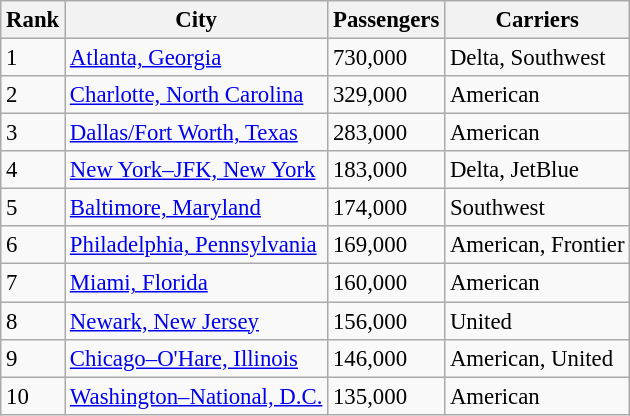<table class="wikitable sortable" style="font-size: 95%" width= align=>
<tr>
<th>Rank</th>
<th>City</th>
<th>Passengers</th>
<th>Carriers</th>
</tr>
<tr>
<td>1</td>
<td> <a href='#'>Atlanta, Georgia</a></td>
<td>730,000</td>
<td>Delta, Southwest</td>
</tr>
<tr>
<td>2</td>
<td> <a href='#'>Charlotte, North Carolina</a></td>
<td>329,000</td>
<td>American</td>
</tr>
<tr>
<td>3</td>
<td> <a href='#'>Dallas/Fort Worth, Texas</a></td>
<td>283,000</td>
<td>American</td>
</tr>
<tr>
<td>4</td>
<td> <a href='#'>New York–JFK, New York</a></td>
<td>183,000</td>
<td>Delta, JetBlue</td>
</tr>
<tr>
<td>5</td>
<td> <a href='#'>Baltimore, Maryland</a></td>
<td>174,000</td>
<td>Southwest</td>
</tr>
<tr>
<td>6</td>
<td> <a href='#'>Philadelphia, Pennsylvania</a></td>
<td>169,000</td>
<td>American, Frontier</td>
</tr>
<tr>
<td>7</td>
<td> <a href='#'>Miami, Florida</a></td>
<td>160,000</td>
<td>American</td>
</tr>
<tr>
<td>8</td>
<td> <a href='#'>Newark, New Jersey</a></td>
<td>156,000</td>
<td>United</td>
</tr>
<tr>
<td>9</td>
<td> <a href='#'>Chicago–O'Hare, Illinois</a></td>
<td>146,000</td>
<td>American, United</td>
</tr>
<tr>
<td>10</td>
<td> <a href='#'>Washington–National, D.C.</a></td>
<td>135,000</td>
<td>American</td>
</tr>
</table>
